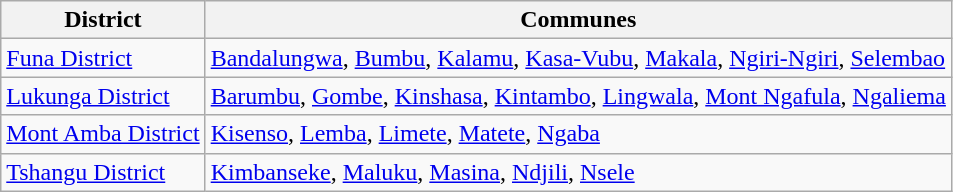<table class="wikitable">
<tr>
<th>District</th>
<th>Communes</th>
</tr>
<tr>
<td><a href='#'>Funa District</a></td>
<td><a href='#'>Bandalungwa</a>, <a href='#'>Bumbu</a>, <a href='#'>Kalamu</a>, <a href='#'>Kasa-Vubu</a>, <a href='#'>Makala</a>, <a href='#'>Ngiri-Ngiri</a>, <a href='#'>Selembao</a></td>
</tr>
<tr>
<td><a href='#'>Lukunga District</a></td>
<td><a href='#'>Barumbu</a>, <a href='#'>Gombe</a>, <a href='#'>Kinshasa</a>, <a href='#'>Kintambo</a>, <a href='#'>Lingwala</a>, <a href='#'>Mont Ngafula</a>, <a href='#'>Ngaliema</a></td>
</tr>
<tr>
<td><a href='#'>Mont Amba District</a></td>
<td><a href='#'>Kisenso</a>, <a href='#'>Lemba</a>, <a href='#'>Limete</a>, <a href='#'>Matete</a>, <a href='#'>Ngaba</a></td>
</tr>
<tr>
<td><a href='#'>Tshangu District</a></td>
<td><a href='#'>Kimbanseke</a>, <a href='#'>Maluku</a>, <a href='#'>Masina</a>, <a href='#'>Ndjili</a>, <a href='#'>Nsele</a></td>
</tr>
</table>
